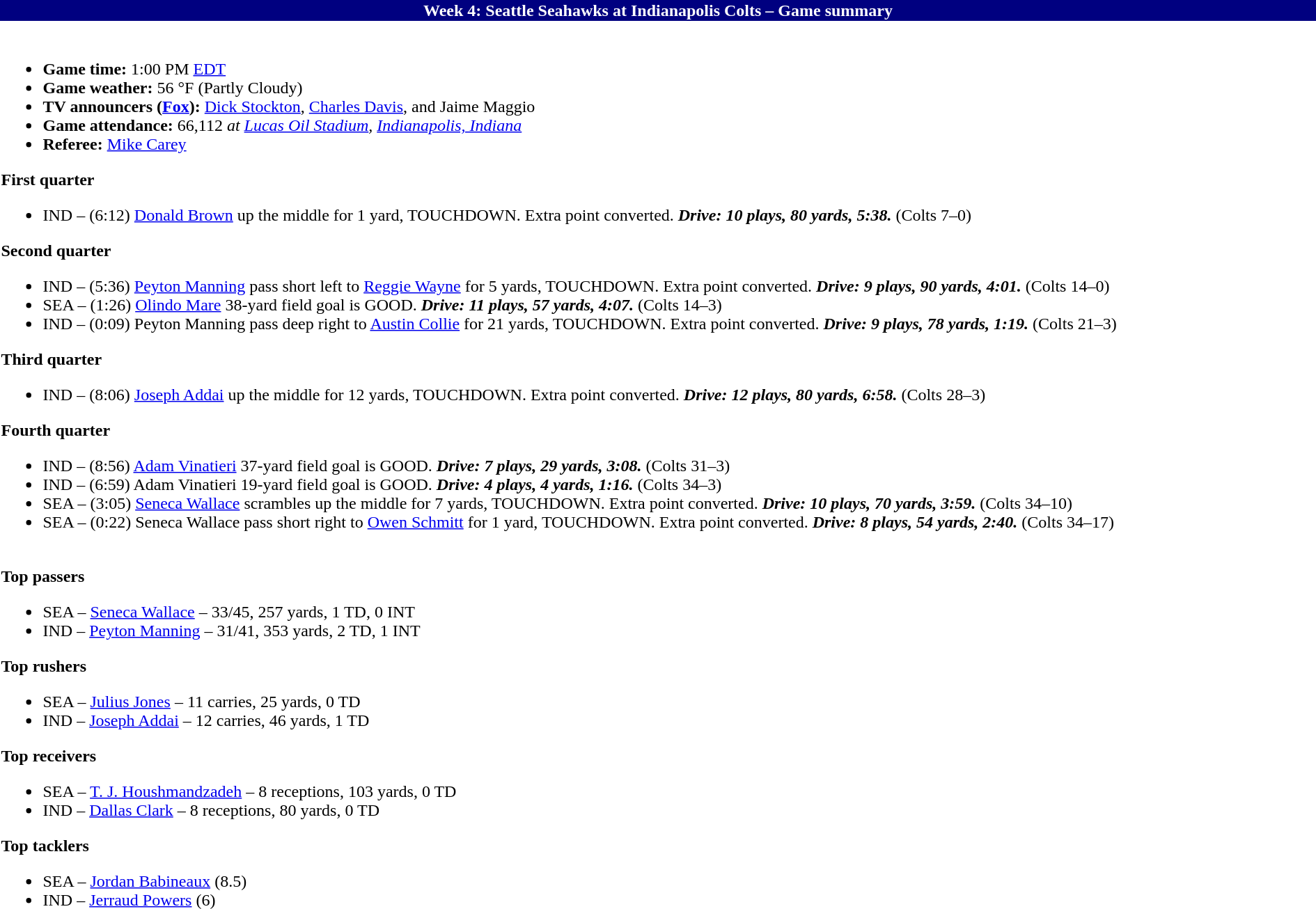<table class="toccolours"  style="width:100%; margin:auto;">
<tr>
<th style="background:navy;color:white;">Week 4: Seattle Seahawks at Indianapolis Colts – Game summary</th>
</tr>
<tr>
<td><br>
<ul><li><strong>Game time:</strong> 1:00 PM <a href='#'>EDT</a></li><li><strong>Game weather:</strong> 56 °F (Partly Cloudy)</li><li><strong>TV announcers (<a href='#'>Fox</a>):</strong> <a href='#'>Dick Stockton</a>, <a href='#'>Charles Davis</a>, and Jaime Maggio</li><li><strong>Game attendance:</strong> 66,112 <em>at <a href='#'>Lucas Oil Stadium</a>, <a href='#'>Indianapolis, Indiana</a></em></li><li><strong>Referee:</strong> <a href='#'>Mike Carey</a></li></ul><strong>First quarter</strong><ul><li>IND – (6:12) <a href='#'>Donald Brown</a> up the middle for 1 yard, TOUCHDOWN. Extra point converted. <strong><em>Drive: 10 plays, 80 yards, 5:38.</em></strong> (Colts 7–0)</li></ul><strong>Second quarter</strong><ul><li>IND – (5:36) <a href='#'>Peyton Manning</a> pass short left to <a href='#'>Reggie Wayne</a> for 5 yards, TOUCHDOWN. Extra point converted. <strong><em>Drive: 9 plays, 90 yards, 4:01.</em></strong> (Colts 14–0)</li><li>SEA – (1:26) <a href='#'>Olindo Mare</a> 38-yard field goal is GOOD. <strong><em>Drive: 11 plays, 57 yards, 4:07.</em></strong> (Colts 14–3)</li><li>IND – (0:09) Peyton Manning pass deep right to <a href='#'>Austin Collie</a> for 21 yards, TOUCHDOWN. Extra point converted. <strong><em>Drive: 9 plays, 78 yards, 1:19.</em></strong> (Colts 21–3)</li></ul><strong>Third quarter</strong><ul><li>IND – (8:06) <a href='#'>Joseph Addai</a> up the middle for 12 yards, TOUCHDOWN. Extra point converted. <strong><em>Drive: 12 plays, 80 yards, 6:58.</em></strong> (Colts 28–3)</li></ul><strong>Fourth quarter</strong><ul><li>IND – (8:56) <a href='#'>Adam Vinatieri</a> 37-yard field goal is GOOD. <strong><em>Drive: 7 plays, 29 yards, 3:08.</em></strong> (Colts 31–3)</li><li>IND – (6:59) Adam Vinatieri 19-yard field goal is GOOD. <strong><em>Drive: 4 plays, 4 yards, 1:16.</em></strong> (Colts 34–3)</li><li>SEA – (3:05) <a href='#'>Seneca Wallace</a> scrambles up the middle for 7 yards, TOUCHDOWN. Extra point converted. <strong><em>Drive: 10 plays, 70 yards, 3:59.</em></strong> (Colts 34–10)</li><li>SEA – (0:22) Seneca Wallace pass short right to <a href='#'>Owen Schmitt</a> for 1 yard, TOUCHDOWN. Extra point converted. <strong><em>Drive: 8 plays, 54 yards, 2:40.</em></strong> (Colts 34–17)</li></ul>
<br><strong>Top passers</strong><ul><li>SEA – <a href='#'>Seneca Wallace</a> – 33/45, 257 yards, 1 TD, 0 INT</li><li>IND – <a href='#'>Peyton Manning</a> – 31/41, 353 yards, 2 TD, 1 INT</li></ul><strong>Top rushers</strong><ul><li>SEA – <a href='#'>Julius Jones</a> – 11 carries, 25 yards, 0 TD</li><li>IND – <a href='#'>Joseph Addai</a> – 12 carries, 46 yards, 1 TD</li></ul><strong>Top receivers</strong><ul><li>SEA – <a href='#'>T. J. Houshmandzadeh</a> – 8 receptions, 103 yards, 0 TD</li><li>IND – <a href='#'>Dallas Clark</a> – 8 receptions, 80 yards, 0 TD</li></ul><strong>Top tacklers</strong><ul><li>SEA – <a href='#'>Jordan Babineaux</a> (8.5)</li><li>IND – <a href='#'>Jerraud Powers</a> (6)</li></ul></td>
</tr>
</table>
